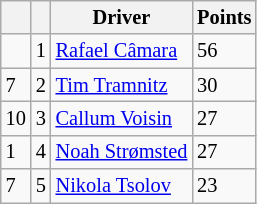<table class="wikitable" style="font-size: 85%;">
<tr>
<th></th>
<th></th>
<th>Driver</th>
<th>Points</th>
</tr>
<tr>
<td align="left"></td>
<td align="center">1</td>
<td> <a href='#'>Rafael Câmara</a></td>
<td>56</td>
</tr>
<tr>
<td align="left"> 7</td>
<td align="center">2</td>
<td> <a href='#'>Tim Tramnitz</a></td>
<td>30</td>
</tr>
<tr>
<td align="left"> 10</td>
<td align="center">3</td>
<td> <a href='#'>Callum Voisin</a></td>
<td>27</td>
</tr>
<tr>
<td align="left"> 1</td>
<td align="center">4</td>
<td> <a href='#'>Noah Strømsted</a></td>
<td>27</td>
</tr>
<tr>
<td align="left"> 7</td>
<td align="center">5</td>
<td> <a href='#'>Nikola Tsolov</a></td>
<td>23</td>
</tr>
</table>
